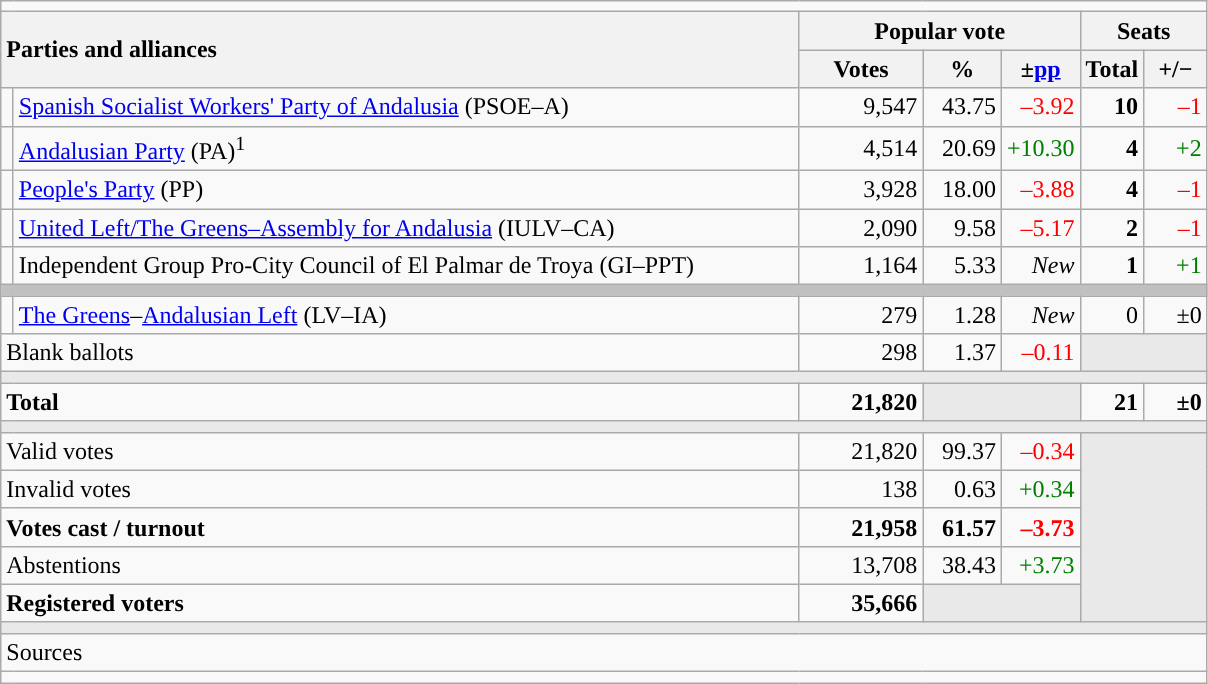<table class="wikitable" style="text-align:right;">
<tr>
<td colspan="7"></td>
</tr>
<tr>
<th style="text-align:left;" rowspan="2" colspan="2" width="525">Parties and alliances</th>
<th colspan="3">Popular vote</th>
<th colspan="2">Seats</th>
</tr>
<tr>
<th width="75">Votes</th>
<th width="45">%</th>
<th width="45">±<a href='#'>pp</a></th>
<th width="35">Total</th>
<th width="35">+/−</th>
</tr>
<tr>
<td width="1" style="color:inherit;background:"></td>
<td align="left"><a href='#'>Spanish Socialist Workers' Party of Andalusia</a> (PSOE–A)</td>
<td>9,547</td>
<td>43.75</td>
<td style="color:red;">–3.92</td>
<td><strong>10</strong></td>
<td style="color:red;">–1</td>
</tr>
<tr>
<td style="color:inherit;background:"></td>
<td align="left"><a href='#'>Andalusian Party</a> (PA)<sup>1</sup></td>
<td>4,514</td>
<td>20.69</td>
<td style="color:green;">+10.30</td>
<td><strong>4</strong></td>
<td style="color:green;">+2</td>
</tr>
<tr>
<td style="color:inherit;background:"></td>
<td align="left"><a href='#'>People's Party</a> (PP)</td>
<td>3,928</td>
<td>18.00</td>
<td style="color:red;">–3.88</td>
<td><strong>4</strong></td>
<td style="color:red;">–1</td>
</tr>
<tr>
<td style="color:inherit;background:"></td>
<td align="left"><a href='#'>United Left/The Greens–Assembly for Andalusia</a> (IULV–CA)</td>
<td>2,090</td>
<td>9.58</td>
<td style="color:red;">–5.17</td>
<td><strong>2</strong></td>
<td style="color:red;">–1</td>
</tr>
<tr>
<td style="color:inherit;background:"></td>
<td align="left">Independent Group Pro-City Council of El Palmar de Troya (GI–PPT)</td>
<td>1,164</td>
<td>5.33</td>
<td><em>New</em></td>
<td><strong>1</strong></td>
<td style="color:green;">+1</td>
</tr>
<tr>
<td colspan="7" bgcolor="#C0C0C0"></td>
</tr>
<tr>
<td style="color:inherit;background:"></td>
<td align="left"><a href='#'>The Greens</a>–<a href='#'>Andalusian Left</a> (LV–IA)</td>
<td>279</td>
<td>1.28</td>
<td><em>New</em></td>
<td>0</td>
<td>±0</td>
</tr>
<tr>
<td align="left" colspan="2">Blank ballots</td>
<td>298</td>
<td>1.37</td>
<td style="color:red;">–0.11</td>
<td bgcolor="#E9E9E9" colspan="2"></td>
</tr>
<tr>
<td colspan="7" bgcolor="#E9E9E9"></td>
</tr>
<tr style="font-weight:bold;">
<td align="left" colspan="2">Total</td>
<td>21,820</td>
<td bgcolor="#E9E9E9" colspan="2"></td>
<td>21</td>
<td>±0</td>
</tr>
<tr>
<td colspan="7" bgcolor="#E9E9E9"></td>
</tr>
<tr>
<td align="left" colspan="2">Valid votes</td>
<td>21,820</td>
<td>99.37</td>
<td style="color:red;">–0.34</td>
<td bgcolor="#E9E9E9" colspan="2" rowspan="5"></td>
</tr>
<tr>
<td align="left" colspan="2">Invalid votes</td>
<td>138</td>
<td>0.63</td>
<td style="color:green;">+0.34</td>
</tr>
<tr style="font-weight:bold;">
<td align="left" colspan="2">Votes cast / turnout</td>
<td>21,958</td>
<td>61.57</td>
<td style="color:red;">–3.73</td>
</tr>
<tr>
<td align="left" colspan="2">Abstentions</td>
<td>13,708</td>
<td>38.43</td>
<td style="color:green;">+3.73</td>
</tr>
<tr style="font-weight:bold;">
<td align="left" colspan="2">Registered voters</td>
<td>35,666</td>
<td bgcolor="#E9E9E9" colspan="2"></td>
</tr>
<tr>
<td colspan="7" bgcolor="#E9E9E9"></td>
</tr>
<tr>
<td align="left" colspan="7">Sources</td>
</tr>
<tr>
<td colspan="7" style="text-align:left; max-width:790px;"></td>
</tr>
</table>
